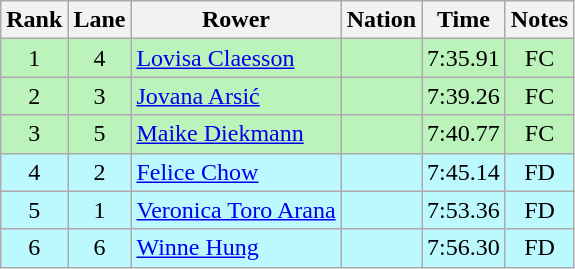<table class="wikitable sortable" style="text-align:center">
<tr>
<th>Rank</th>
<th>Lane</th>
<th>Rower</th>
<th>Nation</th>
<th>Time</th>
<th>Notes</th>
</tr>
<tr bgcolor=bbf3bb>
<td>1</td>
<td>4</td>
<td align=left><a href='#'>Lovisa Claesson</a></td>
<td align=left></td>
<td>7:35.91</td>
<td>FC</td>
</tr>
<tr bgcolor=bbf3bb>
<td>2</td>
<td>3</td>
<td align=left><a href='#'>Jovana Arsić</a></td>
<td align=left></td>
<td>7:39.26</td>
<td>FC</td>
</tr>
<tr bgcolor=bbf3bb>
<td>3</td>
<td>5</td>
<td align=left><a href='#'>Maike Diekmann</a></td>
<td align=left></td>
<td>7:40.77</td>
<td>FC</td>
</tr>
<tr bgcolor=bbf9ff>
<td>4</td>
<td>2</td>
<td align=left><a href='#'>Felice Chow</a></td>
<td align=left></td>
<td>7:45.14</td>
<td>FD</td>
</tr>
<tr bgcolor=bbf9ff>
<td>5</td>
<td>1</td>
<td align=left><a href='#'>Veronica Toro Arana</a></td>
<td align=left></td>
<td>7:53.36</td>
<td>FD</td>
</tr>
<tr bgcolor=bbf9ff>
<td>6</td>
<td>6</td>
<td align=left><a href='#'>Winne Hung</a></td>
<td align=left></td>
<td>7:56.30</td>
<td>FD</td>
</tr>
</table>
